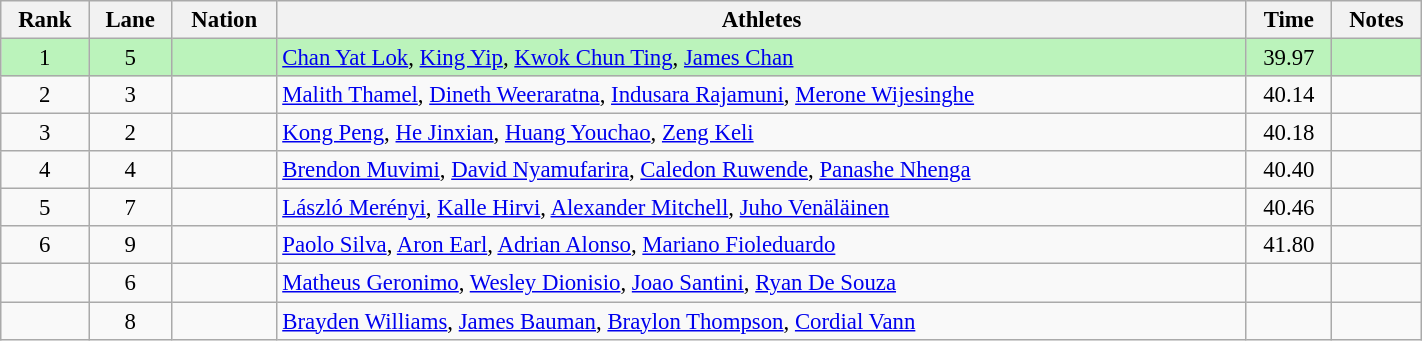<table class="wikitable sortable" style="text-align:center;width: 75%; font-size:95%"">
<tr>
<th scope="col">Rank</th>
<th scope="col">Lane</th>
<th scope="col">Nation</th>
<th scope="col">Athletes</th>
<th scope="col">Time</th>
<th scope="col">Notes</th>
</tr>
<tr bgcolor=bbf3bb>
<td>1</td>
<td>5</td>
<td align=left></td>
<td align=left><a href='#'>Chan Yat Lok</a>, <a href='#'>King Yip</a>, <a href='#'>Kwok Chun Ting</a>, <a href='#'>James Chan</a></td>
<td>39.97</td>
<td></td>
</tr>
<tr>
<td>2</td>
<td>3</td>
<td align=left></td>
<td align=left><a href='#'>Malith Thamel</a>, <a href='#'>Dineth Weeraratna</a>, <a href='#'>Indusara Rajamuni</a>, <a href='#'>Merone Wijesinghe</a></td>
<td>40.14</td>
<td></td>
</tr>
<tr>
<td>3</td>
<td>2</td>
<td align=left></td>
<td align=left><a href='#'>Kong Peng</a>, <a href='#'>He Jinxian</a>, <a href='#'>Huang Youchao</a>, <a href='#'>Zeng Keli</a></td>
<td>40.18</td>
<td></td>
</tr>
<tr>
<td>4</td>
<td>4</td>
<td align=left></td>
<td align=left><a href='#'>Brendon Muvimi</a>, <a href='#'>David Nyamufarira</a>, <a href='#'>Caledon Ruwende</a>, <a href='#'>Panashe Nhenga</a></td>
<td>40.40</td>
<td></td>
</tr>
<tr>
<td>5</td>
<td>7</td>
<td align=left></td>
<td align=left><a href='#'>László Merényi</a>, <a href='#'>Kalle Hirvi</a>, <a href='#'>Alexander Mitchell</a>, <a href='#'>Juho Venäläinen</a></td>
<td>40.46</td>
<td></td>
</tr>
<tr>
<td>6</td>
<td>9</td>
<td align=left></td>
<td align=left><a href='#'>Paolo Silva</a>, <a href='#'>Aron Earl</a>, <a href='#'>Adrian Alonso</a>, <a href='#'>Mariano Fioleduardo</a></td>
<td>41.80</td>
<td></td>
</tr>
<tr>
<td></td>
<td>6</td>
<td align=left></td>
<td align=left><a href='#'>Matheus Geronimo</a>, <a href='#'>Wesley Dionisio</a>, <a href='#'>Joao Santini</a>, <a href='#'>Ryan De Souza</a></td>
<td></td>
<td></td>
</tr>
<tr>
<td></td>
<td>8</td>
<td align=left></td>
<td align=left><a href='#'>Brayden Williams</a>, <a href='#'>James Bauman</a>, <a href='#'>Braylon Thompson</a>, <a href='#'>Cordial Vann</a></td>
<td></td>
<td></td>
</tr>
</table>
